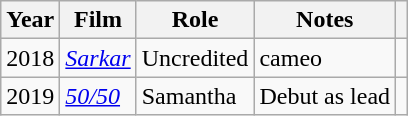<table class="wikitable sortable">
<tr>
<th>Year</th>
<th>Film</th>
<th>Role</th>
<th>Notes</th>
<th scope="col" class="unsortable"></th>
</tr>
<tr>
<td>2018</td>
<td><em><a href='#'>Sarkar</a></em></td>
<td>Uncredited</td>
<td>cameo</td>
<td style="text-align:center;"></td>
</tr>
<tr>
<td>2019</td>
<td><em><a href='#'>50/50</a></em></td>
<td>Samantha</td>
<td>Debut as lead</td>
<td style="text-align:center;"></td>
</tr>
</table>
